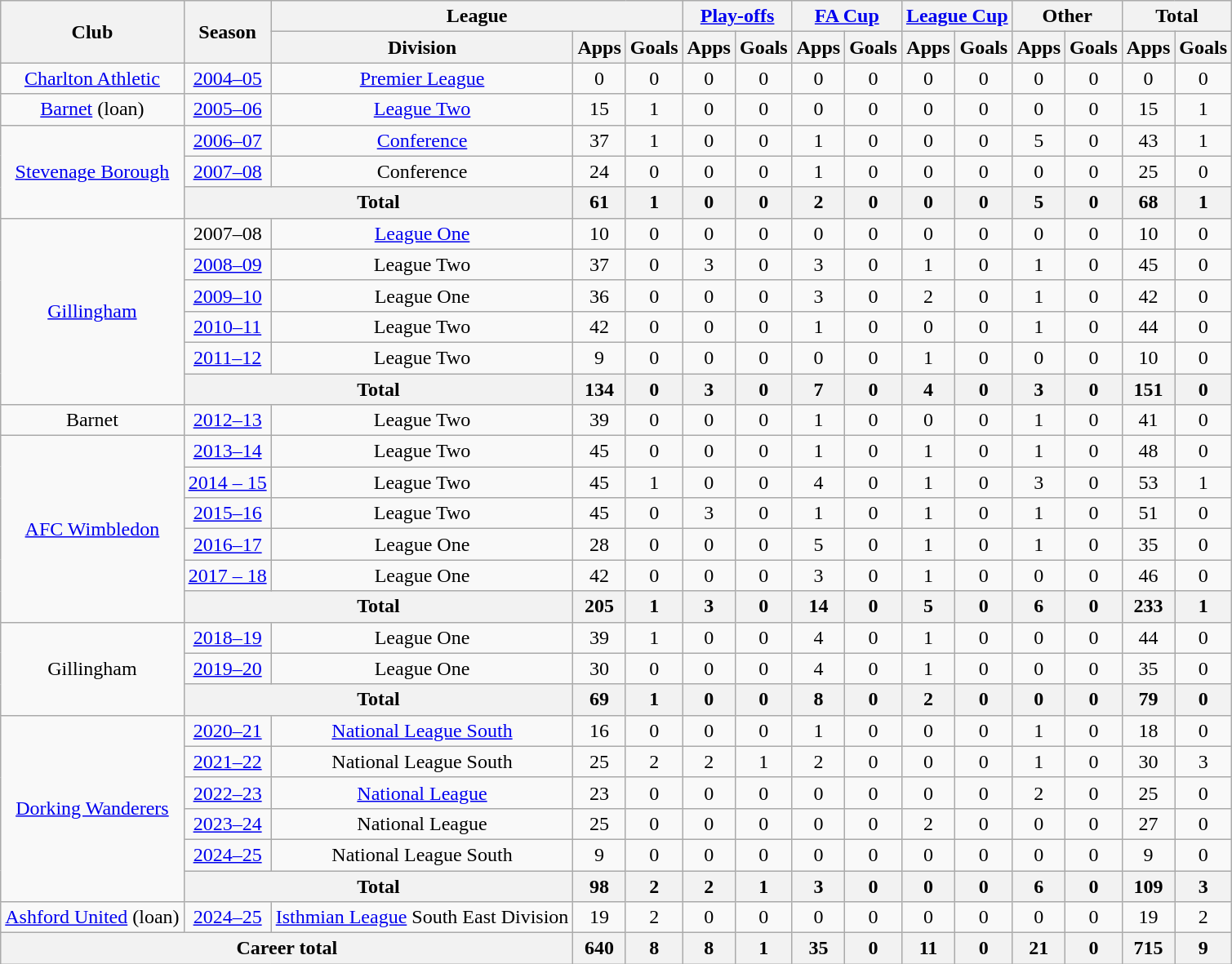<table class="wikitable" style="text-align:center">
<tr>
<th rowspan="2">Club</th>
<th rowspan="2">Season</th>
<th colspan="3">League</th>
<th colspan="2"><a href='#'>Play-offs</a></th>
<th colspan="2"><a href='#'>FA Cup</a></th>
<th colspan="2"><a href='#'>League Cup</a></th>
<th colspan="2">Other</th>
<th colspan="2">Total</th>
</tr>
<tr>
<th>Division</th>
<th>Apps</th>
<th>Goals</th>
<th>Apps</th>
<th>Goals</th>
<th>Apps</th>
<th>Goals</th>
<th>Apps</th>
<th>Goals</th>
<th>Apps</th>
<th>Goals</th>
<th>Apps</th>
<th>Goals</th>
</tr>
<tr>
<td><a href='#'>Charlton Athletic</a></td>
<td><a href='#'>2004–05</a></td>
<td><a href='#'>Premier League</a></td>
<td>0</td>
<td>0</td>
<td>0</td>
<td>0</td>
<td>0</td>
<td>0</td>
<td>0</td>
<td>0</td>
<td>0</td>
<td>0</td>
<td>0</td>
<td>0</td>
</tr>
<tr>
<td><a href='#'>Barnet</a> (loan)</td>
<td><a href='#'>2005–06</a></td>
<td><a href='#'>League Two</a></td>
<td>15</td>
<td>1</td>
<td>0</td>
<td>0</td>
<td>0</td>
<td>0</td>
<td>0</td>
<td>0</td>
<td>0</td>
<td>0</td>
<td>15</td>
<td>1</td>
</tr>
<tr>
<td rowspan="3"><a href='#'>Stevenage Borough</a></td>
<td><a href='#'>2006–07</a></td>
<td><a href='#'>Conference</a></td>
<td>37</td>
<td>1</td>
<td>0</td>
<td>0</td>
<td>1</td>
<td>0</td>
<td>0</td>
<td>0</td>
<td>5</td>
<td>0</td>
<td>43</td>
<td>1</td>
</tr>
<tr>
<td><a href='#'>2007–08</a></td>
<td>Conference</td>
<td>24</td>
<td>0</td>
<td>0</td>
<td>0</td>
<td>1</td>
<td>0</td>
<td>0</td>
<td>0</td>
<td>0</td>
<td>0</td>
<td>25</td>
<td>0</td>
</tr>
<tr>
<th colspan="2">Total</th>
<th>61</th>
<th>1</th>
<th>0</th>
<th>0</th>
<th>2</th>
<th>0</th>
<th>0</th>
<th>0</th>
<th>5</th>
<th>0</th>
<th>68</th>
<th>1</th>
</tr>
<tr>
<td rowspan="6"><a href='#'>Gillingham</a></td>
<td>2007–08</td>
<td><a href='#'>League One</a></td>
<td>10</td>
<td>0</td>
<td>0</td>
<td>0</td>
<td>0</td>
<td>0</td>
<td>0</td>
<td>0</td>
<td>0</td>
<td>0</td>
<td>10</td>
<td>0</td>
</tr>
<tr>
<td><a href='#'>2008–09</a></td>
<td>League Two</td>
<td>37</td>
<td>0</td>
<td>3</td>
<td>0</td>
<td>3</td>
<td>0</td>
<td>1</td>
<td>0</td>
<td>1</td>
<td>0</td>
<td>45</td>
<td>0</td>
</tr>
<tr>
<td><a href='#'>2009–10</a></td>
<td>League One</td>
<td>36</td>
<td>0</td>
<td>0</td>
<td>0</td>
<td>3</td>
<td>0</td>
<td>2</td>
<td>0</td>
<td>1</td>
<td>0</td>
<td>42</td>
<td>0</td>
</tr>
<tr>
<td><a href='#'>2010–11</a></td>
<td>League Two</td>
<td>42</td>
<td>0</td>
<td>0</td>
<td>0</td>
<td>1</td>
<td>0</td>
<td>0</td>
<td>0</td>
<td>1</td>
<td>0</td>
<td>44</td>
<td>0</td>
</tr>
<tr>
<td><a href='#'>2011–12</a></td>
<td>League Two</td>
<td>9</td>
<td>0</td>
<td>0</td>
<td>0</td>
<td>0</td>
<td>0</td>
<td>1</td>
<td>0</td>
<td>0</td>
<td>0</td>
<td>10</td>
<td>0</td>
</tr>
<tr>
<th colspan="2">Total</th>
<th>134</th>
<th>0</th>
<th>3</th>
<th>0</th>
<th>7</th>
<th>0</th>
<th>4</th>
<th>0</th>
<th>3</th>
<th>0</th>
<th>151</th>
<th>0</th>
</tr>
<tr>
<td>Barnet</td>
<td><a href='#'>2012–13</a></td>
<td>League Two</td>
<td>39</td>
<td>0</td>
<td>0</td>
<td>0</td>
<td>1</td>
<td>0</td>
<td>0</td>
<td>0</td>
<td>1</td>
<td>0</td>
<td>41</td>
<td>0</td>
</tr>
<tr>
<td rowspan="6"><a href='#'>AFC Wimbledon</a></td>
<td><a href='#'>2013–14</a></td>
<td>League Two</td>
<td>45</td>
<td>0</td>
<td>0</td>
<td>0</td>
<td>1</td>
<td>0</td>
<td>1</td>
<td>0</td>
<td>1</td>
<td>0</td>
<td>48</td>
<td>0</td>
</tr>
<tr>
<td><a href='#'>2014 – 15</a></td>
<td>League Two</td>
<td>45</td>
<td>1</td>
<td>0</td>
<td>0</td>
<td>4</td>
<td>0</td>
<td>1</td>
<td>0</td>
<td>3</td>
<td>0</td>
<td>53</td>
<td>1</td>
</tr>
<tr>
<td><a href='#'>2015–16</a></td>
<td>League Two</td>
<td>45</td>
<td>0</td>
<td>3</td>
<td>0</td>
<td>1</td>
<td>0</td>
<td>1</td>
<td>0</td>
<td>1</td>
<td>0</td>
<td>51</td>
<td>0</td>
</tr>
<tr>
<td><a href='#'>2016–17</a></td>
<td>League One</td>
<td>28</td>
<td>0</td>
<td>0</td>
<td>0</td>
<td>5</td>
<td>0</td>
<td>1</td>
<td>0</td>
<td>1</td>
<td>0</td>
<td>35</td>
<td>0</td>
</tr>
<tr>
<td><a href='#'>2017 – 18</a></td>
<td>League One</td>
<td>42</td>
<td>0</td>
<td>0</td>
<td>0</td>
<td>3</td>
<td>0</td>
<td>1</td>
<td>0</td>
<td>0</td>
<td>0</td>
<td>46</td>
<td>0</td>
</tr>
<tr>
<th colspan="2">Total</th>
<th>205</th>
<th>1</th>
<th>3</th>
<th>0</th>
<th>14</th>
<th>0</th>
<th>5</th>
<th>0</th>
<th>6</th>
<th>0</th>
<th>233</th>
<th>1</th>
</tr>
<tr>
<td rowspan="3">Gillingham</td>
<td><a href='#'>2018–19</a></td>
<td>League One</td>
<td>39</td>
<td>1</td>
<td>0</td>
<td>0</td>
<td>4</td>
<td>0</td>
<td>1</td>
<td>0</td>
<td>0</td>
<td>0</td>
<td>44</td>
<td>0</td>
</tr>
<tr>
<td><a href='#'>2019–20</a></td>
<td>League One</td>
<td>30</td>
<td>0</td>
<td>0</td>
<td>0</td>
<td>4</td>
<td>0</td>
<td>1</td>
<td>0</td>
<td>0</td>
<td>0</td>
<td>35</td>
<td>0</td>
</tr>
<tr>
<th colspan="2">Total</th>
<th>69</th>
<th>1</th>
<th>0</th>
<th>0</th>
<th>8</th>
<th>0</th>
<th>2</th>
<th>0</th>
<th>0</th>
<th>0</th>
<th>79</th>
<th>0</th>
</tr>
<tr>
<td rowspan="6"><a href='#'>Dorking Wanderers</a></td>
<td><a href='#'>2020–21</a></td>
<td><a href='#'>National League South</a></td>
<td>16</td>
<td>0</td>
<td>0</td>
<td>0</td>
<td>1</td>
<td>0</td>
<td>0</td>
<td>0</td>
<td>1</td>
<td>0</td>
<td>18</td>
<td>0</td>
</tr>
<tr>
<td><a href='#'>2021–22</a></td>
<td>National League South</td>
<td>25</td>
<td>2</td>
<td>2</td>
<td>1</td>
<td>2</td>
<td>0</td>
<td>0</td>
<td>0</td>
<td>1</td>
<td>0</td>
<td>30</td>
<td>3</td>
</tr>
<tr>
<td><a href='#'>2022–23</a></td>
<td><a href='#'>National League</a></td>
<td>23</td>
<td>0</td>
<td>0</td>
<td>0</td>
<td>0</td>
<td>0</td>
<td>0</td>
<td>0</td>
<td>2</td>
<td>0</td>
<td>25</td>
<td>0</td>
</tr>
<tr>
<td><a href='#'>2023–24</a></td>
<td>National League</td>
<td>25</td>
<td>0</td>
<td>0</td>
<td>0</td>
<td>0</td>
<td>0</td>
<td>2</td>
<td>0</td>
<td>0</td>
<td>0</td>
<td>27</td>
<td>0</td>
</tr>
<tr>
<td><a href='#'>2024–25</a></td>
<td>National League South</td>
<td>9</td>
<td>0</td>
<td>0</td>
<td>0</td>
<td>0</td>
<td>0</td>
<td>0</td>
<td>0</td>
<td>0</td>
<td>0</td>
<td>9</td>
<td>0</td>
</tr>
<tr>
<th colspan="2">Total</th>
<th>98</th>
<th>2</th>
<th>2</th>
<th>1</th>
<th>3</th>
<th>0</th>
<th>0</th>
<th>0</th>
<th>6</th>
<th>0</th>
<th>109</th>
<th>3</th>
</tr>
<tr>
<td><a href='#'>Ashford United</a> (loan)</td>
<td><a href='#'>2024–25</a></td>
<td><a href='#'>Isthmian League</a> South East Division</td>
<td>19</td>
<td>2</td>
<td>0</td>
<td>0</td>
<td>0</td>
<td>0</td>
<td>0</td>
<td>0</td>
<td>0</td>
<td>0</td>
<td>19</td>
<td>2</td>
</tr>
<tr>
<th colspan="3">Career total</th>
<th>640</th>
<th>8</th>
<th>8</th>
<th>1</th>
<th>35</th>
<th>0</th>
<th>11</th>
<th>0</th>
<th>21</th>
<th>0</th>
<th>715</th>
<th>9</th>
</tr>
</table>
